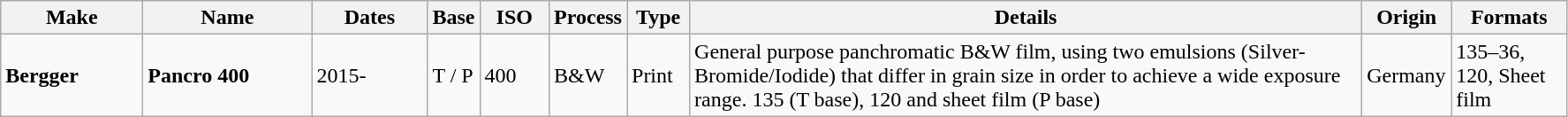<table class="wikitable">
<tr>
<th scope="col" style="width: 100px;">Make</th>
<th scope="col" style="width: 120px;">Name</th>
<th scope="col" style="width: 80px;">Dates</th>
<th scope="col" style="width: 30px;">Base</th>
<th scope="col" style="width: 45px;">ISO</th>
<th scope="col" style="width: 40px;">Process</th>
<th scope="col" style="width: 40px;">Type</th>
<th scope="col" style="width: 500px;">Details</th>
<th scope="col" style="width: 60px;">Origin</th>
<th scope="col" style="width: 80px;">Formats</th>
</tr>
<tr>
<td><strong>Bergger</strong></td>
<td><strong>Pancro 400</strong></td>
<td>2015-</td>
<td>T / P</td>
<td>400</td>
<td>B&W</td>
<td>Print</td>
<td>General purpose panchromatic B&W film, using two emulsions (Silver-Bromide/Iodide) that differ in grain size in order to achieve a wide exposure range. 135 (T base), 120 and sheet film (P base)</td>
<td>Germany</td>
<td>135–36, 120, Sheet film</td>
</tr>
</table>
